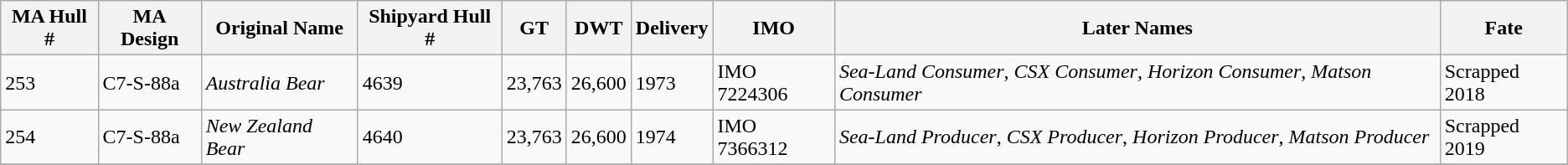<table class="wikitable">
<tr>
<th>MA Hull #</th>
<th>MA Design</th>
<th>Original Name</th>
<th>Shipyard Hull #</th>
<th>GT</th>
<th>DWT</th>
<th>Delivery</th>
<th>IMO</th>
<th>Later Names</th>
<th>Fate</th>
</tr>
<tr>
<td>253</td>
<td>C7-S-88a</td>
<td><em>Australia Bear</em></td>
<td>4639</td>
<td>23,763</td>
<td>26,600</td>
<td>1973</td>
<td>IMO 7224306</td>
<td><em>Sea-Land Consumer</em>, <em>CSX Consumer</em>, <em>Horizon Consumer</em>, <em>Matson Consumer</em></td>
<td>Scrapped 2018</td>
</tr>
<tr>
<td>254</td>
<td>C7-S-88a</td>
<td><em>New Zealand Bear</em></td>
<td>4640</td>
<td>23,763</td>
<td>26,600</td>
<td>1974</td>
<td>IMO 7366312</td>
<td><em>Sea-Land Producer</em>, <em>CSX Producer</em>, <em>Horizon Producer</em>, <em>Matson Producer</em></td>
<td>Scrapped 2019</td>
</tr>
<tr>
</tr>
</table>
